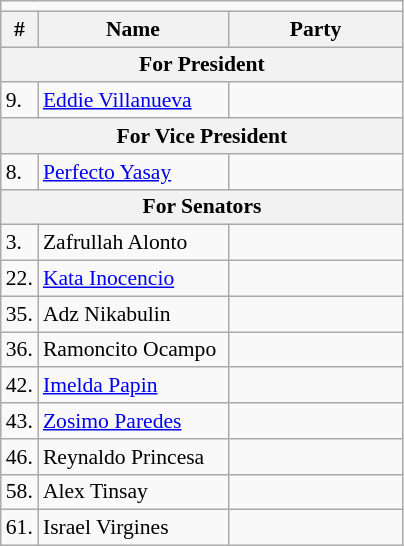<table class=wikitable style="font-size:90%">
<tr>
<td colspan=4 bgcolor=></td>
</tr>
<tr>
<th>#</th>
<th width=120px>Name</th>
<th colspan=2 width=110px>Party</th>
</tr>
<tr>
<th colspan=5>For President</th>
</tr>
<tr>
<td>9.</td>
<td><a href='#'>Eddie Villanueva</a></td>
<td></td>
</tr>
<tr>
<th colspan=5>For Vice President</th>
</tr>
<tr>
<td>8.</td>
<td><a href='#'>Perfecto Yasay</a></td>
<td></td>
</tr>
<tr>
<th colspan=5>For Senators</th>
</tr>
<tr>
<td>3.</td>
<td>Zafrullah Alonto</td>
<td></td>
</tr>
<tr>
<td>22.</td>
<td><a href='#'>Kata Inocencio</a></td>
<td></td>
</tr>
<tr>
<td>35.</td>
<td>Adz Nikabulin</td>
<td></td>
</tr>
<tr>
<td>36.</td>
<td>Ramoncito Ocampo</td>
<td></td>
</tr>
<tr>
<td>42.</td>
<td><a href='#'>Imelda Papin</a></td>
<td></td>
</tr>
<tr>
<td>43.</td>
<td><a href='#'>Zosimo Paredes</a></td>
<td></td>
</tr>
<tr>
<td>46.</td>
<td>Reynaldo Princesa</td>
<td></td>
</tr>
<tr>
<td>58.</td>
<td>Alex Tinsay</td>
<td></td>
</tr>
<tr>
<td>61.</td>
<td>Israel Virgines</td>
<td></td>
</tr>
</table>
